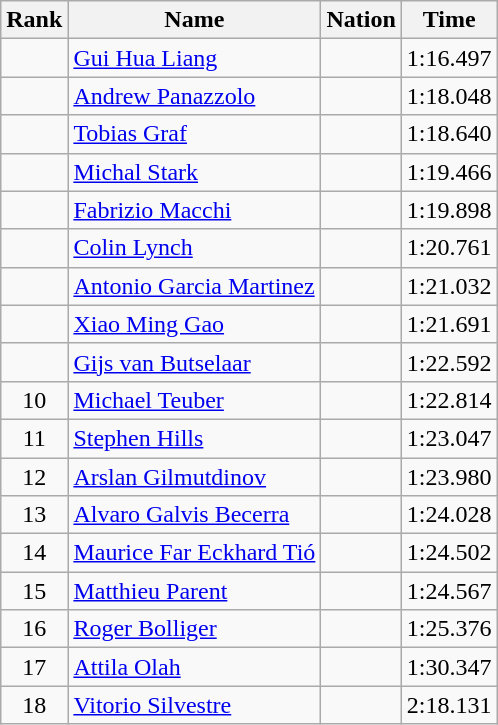<table class="wikitable sortable" style="text-align:center">
<tr>
<th>Rank</th>
<th>Name</th>
<th>Nation</th>
<th>Time</th>
</tr>
<tr>
<td></td>
<td align=left><a href='#'>Gui Hua Liang</a></td>
<td align=left></td>
<td>1:16.497</td>
</tr>
<tr>
<td></td>
<td align=left><a href='#'>Andrew Panazzolo</a></td>
<td align=left></td>
<td>1:18.048</td>
</tr>
<tr>
<td></td>
<td align=left><a href='#'>Tobias Graf</a></td>
<td align=left></td>
<td>1:18.640</td>
</tr>
<tr>
<td></td>
<td align=left><a href='#'>Michal Stark</a></td>
<td align=left></td>
<td>1:19.466</td>
</tr>
<tr>
<td></td>
<td align=left><a href='#'>Fabrizio Macchi</a></td>
<td align=left></td>
<td>1:19.898</td>
</tr>
<tr>
<td></td>
<td align=left><a href='#'>Colin Lynch</a></td>
<td align=left></td>
<td>1:20.761</td>
</tr>
<tr>
<td></td>
<td align=left><a href='#'>Antonio Garcia Martinez</a></td>
<td align=left></td>
<td>1:21.032</td>
</tr>
<tr>
<td></td>
<td align=left><a href='#'>Xiao Ming Gao</a></td>
<td align=left></td>
<td>1:21.691</td>
</tr>
<tr>
<td></td>
<td align=left><a href='#'>Gijs van Butselaar</a></td>
<td align=left></td>
<td>1:22.592</td>
</tr>
<tr>
<td>10</td>
<td align=left><a href='#'>Michael Teuber</a></td>
<td align=left></td>
<td>1:22.814</td>
</tr>
<tr>
<td>11</td>
<td align=left><a href='#'>Stephen Hills</a></td>
<td align=left></td>
<td>1:23.047</td>
</tr>
<tr>
<td>12</td>
<td align=left><a href='#'>Arslan Gilmutdinov</a></td>
<td align=left></td>
<td>1:23.980</td>
</tr>
<tr>
<td>13</td>
<td align=left><a href='#'>Alvaro Galvis Becerra</a></td>
<td align=left></td>
<td>1:24.028</td>
</tr>
<tr>
<td>14</td>
<td align=left><a href='#'>Maurice Far Eckhard Tió</a></td>
<td align=left></td>
<td>1:24.502</td>
</tr>
<tr>
<td>15</td>
<td align=left><a href='#'>Matthieu Parent</a></td>
<td align=left></td>
<td>1:24.567</td>
</tr>
<tr>
<td>16</td>
<td align=left><a href='#'>Roger Bolliger</a></td>
<td align=left></td>
<td>1:25.376</td>
</tr>
<tr>
<td>17</td>
<td align=left><a href='#'>Attila Olah</a></td>
<td align=left></td>
<td>1:30.347</td>
</tr>
<tr>
<td>18</td>
<td align=left><a href='#'>Vitorio Silvestre</a></td>
<td align=left></td>
<td>2:18.131</td>
</tr>
</table>
